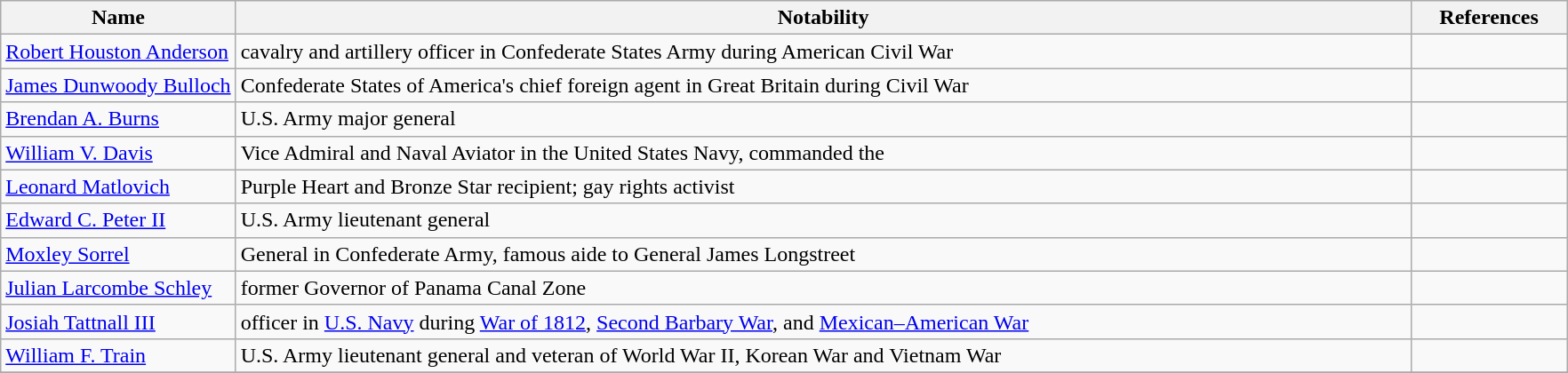<table class="wikitable sortable">
<tr>
<th style="width:15%;">Name</th>
<th style="width:75%;">Notability</th>
<th style="width:10%;" class="unsortable">References</th>
</tr>
<tr>
<td><a href='#'>Robert Houston Anderson</a></td>
<td>cavalry and artillery officer in Confederate States Army during American Civil War</td>
<td></td>
</tr>
<tr>
<td><a href='#'>James Dunwoody Bulloch</a></td>
<td>Confederate States of America's chief foreign agent in Great Britain during Civil War</td>
<td></td>
</tr>
<tr>
<td><a href='#'>Brendan A. Burns</a></td>
<td>U.S. Army major general</td>
<td></td>
</tr>
<tr>
<td><a href='#'>William V. Davis</a></td>
<td>Vice Admiral and Naval Aviator in the United States Navy, commanded the </td>
<td></td>
</tr>
<tr>
<td><a href='#'>Leonard Matlovich</a></td>
<td>Purple Heart and Bronze Star recipient; gay rights activist</td>
<td></td>
</tr>
<tr>
<td><a href='#'>Edward C. Peter II</a></td>
<td>U.S. Army lieutenant general</td>
<td></td>
</tr>
<tr>
<td><a href='#'>Moxley Sorrel</a></td>
<td>General in Confederate Army, famous aide to General James Longstreet</td>
<td></td>
</tr>
<tr>
<td><a href='#'>Julian Larcombe Schley</a></td>
<td>former Governor of Panama Canal Zone</td>
<td></td>
</tr>
<tr>
<td><a href='#'>Josiah Tattnall III</a></td>
<td>officer in <a href='#'>U.S. Navy</a> during <a href='#'>War of 1812</a>, <a href='#'>Second Barbary War</a>, and <a href='#'>Mexican–American War</a></td>
<td></td>
</tr>
<tr>
<td><a href='#'>William F. Train</a></td>
<td>U.S. Army lieutenant general and veteran of World War II, Korean War and Vietnam War</td>
<td></td>
</tr>
<tr>
</tr>
</table>
